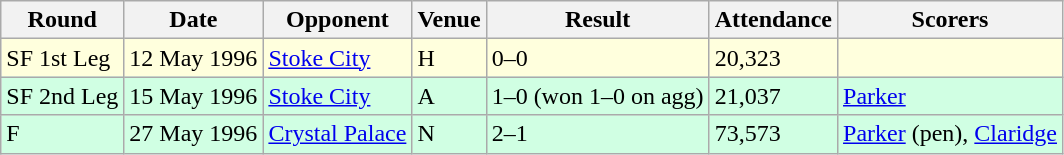<table class="wikitable">
<tr>
<th>Round</th>
<th>Date</th>
<th>Opponent</th>
<th>Venue</th>
<th>Result</th>
<th>Attendance</th>
<th>Scorers</th>
</tr>
<tr style="background-color: #ffffdd;">
<td>SF 1st Leg</td>
<td>12 May 1996</td>
<td><a href='#'>Stoke City</a></td>
<td>H</td>
<td>0–0</td>
<td>20,323</td>
<td></td>
</tr>
<tr style="background-color: #d0ffe3;">
<td>SF 2nd Leg</td>
<td>15 May 1996</td>
<td><a href='#'>Stoke City</a></td>
<td>A</td>
<td>1–0 (won 1–0 on agg)</td>
<td>21,037</td>
<td><a href='#'>Parker</a></td>
</tr>
<tr style="background-color: #d0ffe3;">
<td>F</td>
<td>27 May 1996</td>
<td><a href='#'>Crystal Palace</a></td>
<td>N</td>
<td>2–1 </td>
<td>73,573</td>
<td><a href='#'>Parker</a> (pen), <a href='#'>Claridge</a></td>
</tr>
</table>
